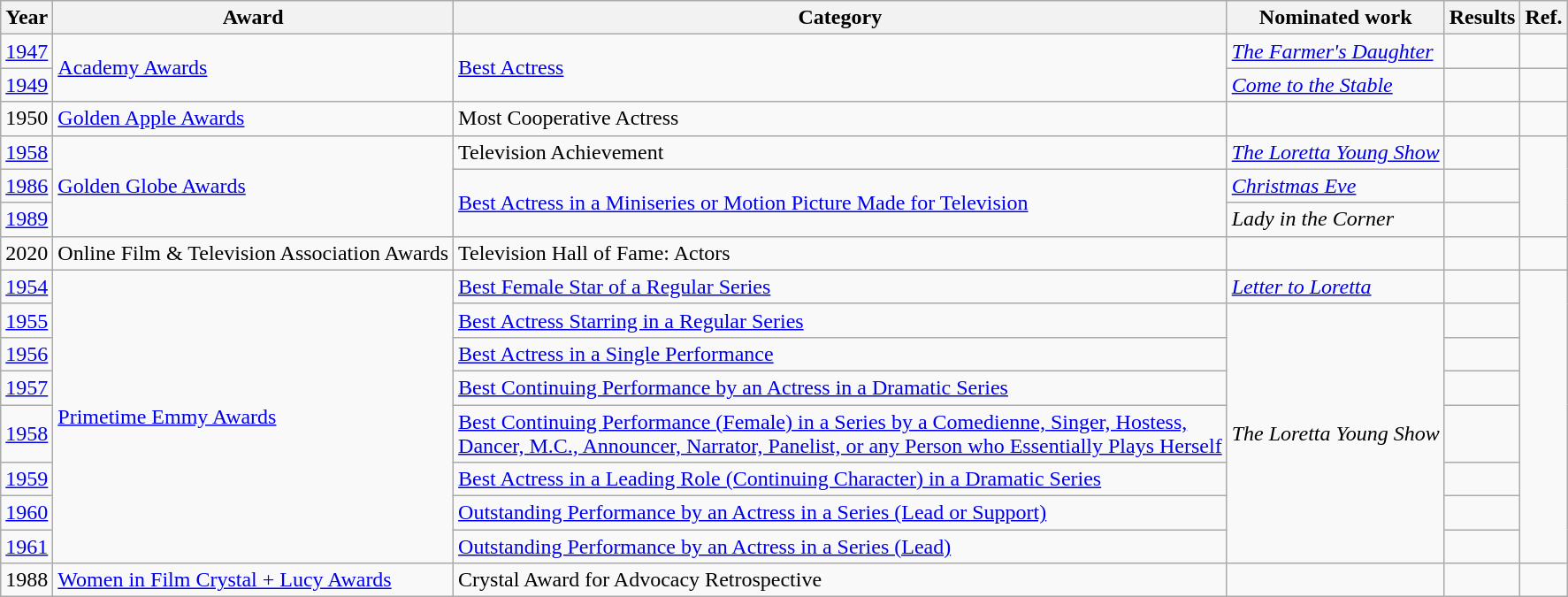<table class="wikitable">
<tr>
<th>Year</th>
<th>Award</th>
<th>Category</th>
<th>Nominated work</th>
<th>Results</th>
<th>Ref.</th>
</tr>
<tr>
<td><a href='#'>1947</a></td>
<td rowspan="2"><a href='#'>Academy Awards</a></td>
<td rowspan="2"><a href='#'>Best Actress</a></td>
<td><em><a href='#'>The Farmer's Daughter</a></em></td>
<td></td>
<td align="center"></td>
</tr>
<tr>
<td><a href='#'>1949</a></td>
<td><em><a href='#'>Come to the Stable</a></em></td>
<td></td>
<td align="center"></td>
</tr>
<tr>
<td>1950</td>
<td><a href='#'>Golden Apple Awards</a></td>
<td>Most Cooperative Actress</td>
<td></td>
<td></td>
<td align="center"></td>
</tr>
<tr>
<td><a href='#'>1958</a></td>
<td rowspan="3"><a href='#'>Golden Globe Awards</a></td>
<td>Television Achievement</td>
<td><em><a href='#'>The Loretta Young Show</a></em></td>
<td></td>
<td align="center" rowspan="3"></td>
</tr>
<tr>
<td><a href='#'>1986</a></td>
<td rowspan="2"><a href='#'>Best Actress in a Miniseries or Motion Picture Made for Television</a></td>
<td><em><a href='#'>Christmas Eve</a></em></td>
<td></td>
</tr>
<tr>
<td><a href='#'>1989</a></td>
<td><em>Lady in the Corner</em></td>
<td></td>
</tr>
<tr>
<td>2020</td>
<td>Online Film & Television Association Awards</td>
<td>Television Hall of Fame: Actors</td>
<td></td>
<td></td>
<td align="center"></td>
</tr>
<tr>
<td><a href='#'>1954</a></td>
<td rowspan="8"><a href='#'>Primetime Emmy Awards</a></td>
<td><a href='#'>Best Female Star of a Regular Series</a></td>
<td><em><a href='#'>Letter to Loretta</a></em></td>
<td></td>
<td align="center" rowspan="8"></td>
</tr>
<tr>
<td><a href='#'>1955</a></td>
<td><a href='#'>Best Actress Starring in a Regular Series</a></td>
<td rowspan="7"><em>The Loretta Young Show</em></td>
<td></td>
</tr>
<tr>
<td><a href='#'>1956</a></td>
<td><a href='#'>Best Actress in a Single Performance</a></td>
<td></td>
</tr>
<tr>
<td><a href='#'>1957</a></td>
<td><a href='#'>Best Continuing Performance by an Actress in a Dramatic Series</a></td>
<td></td>
</tr>
<tr>
<td><a href='#'>1958</a></td>
<td><a href='#'>Best Continuing Performance (Female) in a Series by a Comedienne, Singer, Hostess, <br> Dancer, M.C., Announcer, Narrator, Panelist, or any Person who Essentially Plays Herself</a></td>
<td></td>
</tr>
<tr>
<td><a href='#'>1959</a></td>
<td><a href='#'>Best Actress in a Leading Role (Continuing Character) in a Dramatic Series</a></td>
<td></td>
</tr>
<tr>
<td><a href='#'>1960</a></td>
<td><a href='#'>Outstanding Performance by an Actress in a Series (Lead or Support)</a></td>
<td></td>
</tr>
<tr>
<td><a href='#'>1961</a></td>
<td><a href='#'>Outstanding Performance by an Actress in a Series (Lead)</a></td>
<td></td>
</tr>
<tr>
<td>1988</td>
<td><a href='#'>Women in Film Crystal + Lucy Awards</a></td>
<td>Crystal Award for Advocacy Retrospective</td>
<td></td>
<td></td>
<td align="center"></td>
</tr>
</table>
